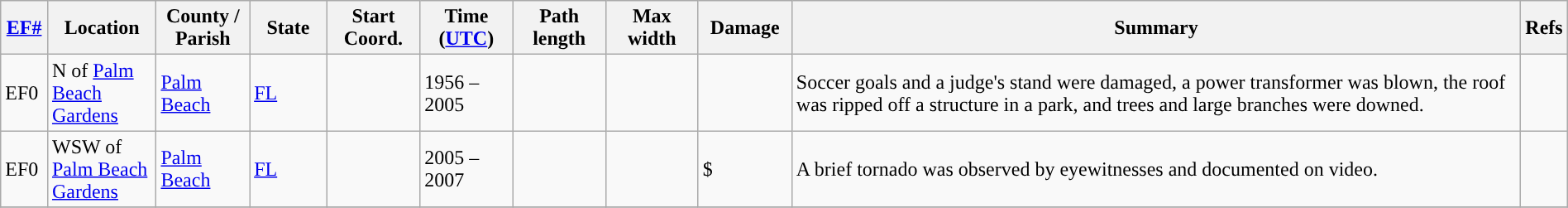<table class="wikitable sortable" style="width:100%;">
<tr>
<th scope="col" width="3%" align="center"><a href='#'>EF#</a></th>
<th scope="col" width="7%" align="center" class="unsortable">Location</th>
<th scope="col" width="6%" align="center" class="unsortable">County / Parish</th>
<th scope="col" width="5%" align="center">State</th>
<th scope="col" width="6%" align="center">Start Coord.</th>
<th scope="col" width="6%" align="center">Time (<a href='#'>UTC</a>)</th>
<th scope="col" width="6%" align="center">Path length</th>
<th scope="col" width="6%" align="center">Max width</th>
<th scope="col" width="6%" align="center">Damage</th>
<th scope="col" width="48%" class="unsortable" align="center">Summary</th>
<th scope="col" width="48%" class="unsortable" align="center">Refs</th>
</tr>
<tr>
<td>EF0</td>
<td>N of <a href='#'>Palm Beach Gardens</a></td>
<td><a href='#'>Palm Beach</a></td>
<td><a href='#'>FL</a></td>
<td></td>
<td>1956 – 2005</td>
<td></td>
<td></td>
<td></td>
<td>Soccer goals and a judge's stand were damaged, a power transformer was blown, the roof was ripped off a structure in a park, and trees and large branches were downed.</td>
<td></td>
</tr>
<tr>
<td>EF0</td>
<td>WSW of <a href='#'>Palm Beach Gardens</a></td>
<td><a href='#'>Palm Beach</a></td>
<td><a href='#'>FL</a></td>
<td></td>
<td>2005 – 2007</td>
<td></td>
<td></td>
<td>$</td>
<td>A brief tornado was observed by eyewitnesses and documented on video.</td>
<td></td>
</tr>
<tr>
</tr>
</table>
